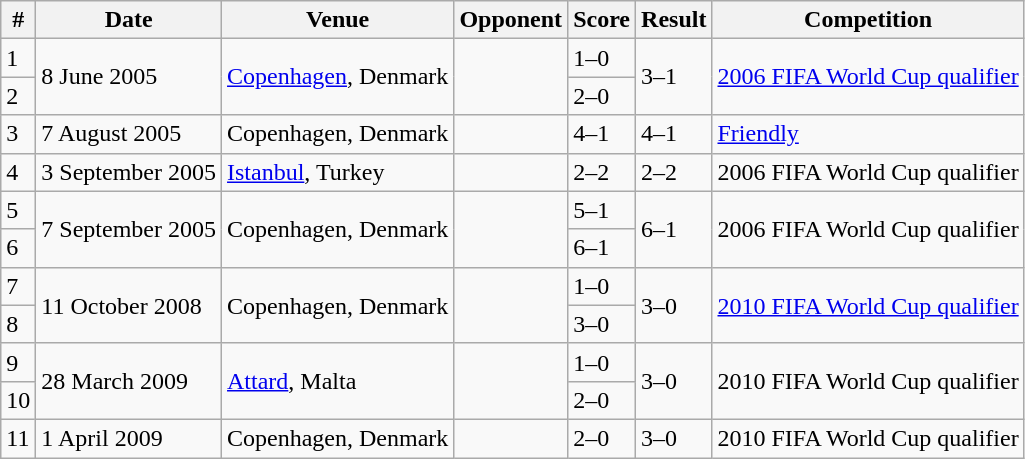<table class="wikitable">
<tr>
<th>#</th>
<th>Date</th>
<th>Venue</th>
<th>Opponent</th>
<th>Score</th>
<th>Result</th>
<th>Competition</th>
</tr>
<tr>
<td>1</td>
<td rowspan="2">8 June 2005</td>
<td rowspan="2"><a href='#'>Copenhagen</a>, Denmark</td>
<td rowspan="2"></td>
<td>1–0</td>
<td rowspan="2">3–1</td>
<td rowspan="2"><a href='#'>2006 FIFA World Cup qualifier</a></td>
</tr>
<tr>
<td>2</td>
<td>2–0</td>
</tr>
<tr>
<td>3</td>
<td>7 August 2005</td>
<td>Copenhagen, Denmark</td>
<td></td>
<td>4–1</td>
<td>4–1</td>
<td><a href='#'>Friendly</a></td>
</tr>
<tr>
<td>4</td>
<td>3 September 2005</td>
<td><a href='#'>Istanbul</a>, Turkey</td>
<td></td>
<td>2–2</td>
<td>2–2</td>
<td>2006 FIFA World Cup qualifier</td>
</tr>
<tr>
<td>5</td>
<td rowspan="2">7 September 2005</td>
<td rowspan="2">Copenhagen, Denmark</td>
<td rowspan="2"></td>
<td>5–1</td>
<td rowspan="2">6–1</td>
<td rowspan="2">2006 FIFA World Cup qualifier</td>
</tr>
<tr>
<td>6</td>
<td>6–1</td>
</tr>
<tr>
<td>7</td>
<td rowspan="2">11 October 2008</td>
<td rowspan="2">Copenhagen, Denmark</td>
<td rowspan="2"></td>
<td>1–0</td>
<td rowspan="2">3–0</td>
<td rowspan="2"><a href='#'>2010 FIFA World Cup qualifier</a></td>
</tr>
<tr>
<td>8</td>
<td>3–0</td>
</tr>
<tr>
<td>9</td>
<td rowspan="2">28 March 2009</td>
<td rowspan="2"><a href='#'>Attard</a>, Malta</td>
<td rowspan="2"></td>
<td>1–0</td>
<td rowspan="2">3–0</td>
<td rowspan="2">2010 FIFA World Cup qualifier</td>
</tr>
<tr>
<td>10</td>
<td>2–0</td>
</tr>
<tr>
<td>11</td>
<td>1 April 2009</td>
<td>Copenhagen, Denmark</td>
<td></td>
<td>2–0</td>
<td>3–0</td>
<td>2010 FIFA World Cup qualifier</td>
</tr>
</table>
